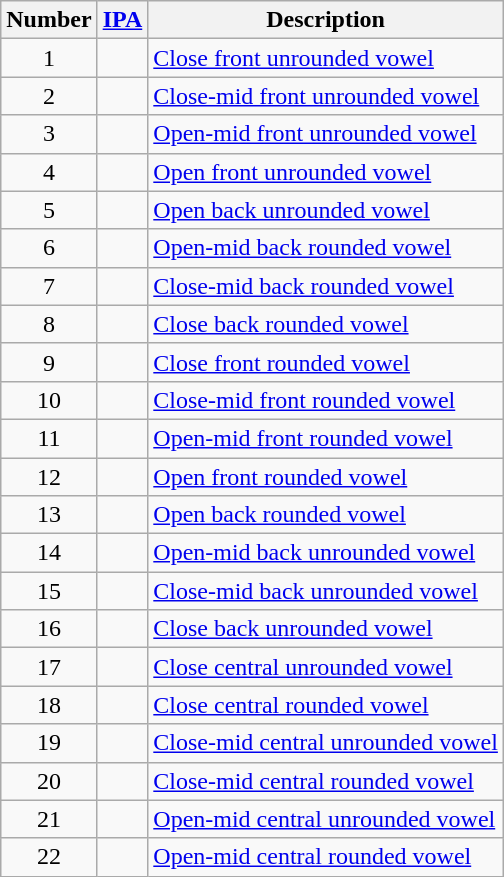<table class="wikitable" style="text-align: center;">
<tr>
<th>Number</th>
<th><a href='#'>IPA</a></th>
<th>Description</th>
</tr>
<tr>
<td>1</td>
<td></td>
<td style="text-align: left;"><a href='#'>Close front unrounded vowel</a></td>
</tr>
<tr>
<td>2</td>
<td></td>
<td style="text-align: left;"><a href='#'>Close-mid front unrounded vowel</a></td>
</tr>
<tr>
<td>3</td>
<td></td>
<td style="text-align: left;"><a href='#'>Open-mid front unrounded vowel</a></td>
</tr>
<tr>
<td>4</td>
<td></td>
<td style="text-align: left;"><a href='#'>Open front unrounded vowel</a></td>
</tr>
<tr>
<td>5</td>
<td></td>
<td style="text-align: left;"><a href='#'>Open back unrounded vowel</a></td>
</tr>
<tr>
<td>6</td>
<td></td>
<td style="text-align: left;"><a href='#'>Open-mid back rounded vowel</a></td>
</tr>
<tr>
<td>7</td>
<td></td>
<td style="text-align: left;"><a href='#'>Close-mid back rounded vowel</a></td>
</tr>
<tr>
<td>8</td>
<td></td>
<td style="text-align: left;"><a href='#'>Close back rounded vowel</a></td>
</tr>
<tr>
<td>9</td>
<td></td>
<td style="text-align: left;"><a href='#'>Close front rounded vowel</a></td>
</tr>
<tr>
<td>10</td>
<td></td>
<td style="text-align: left;"><a href='#'>Close-mid front rounded vowel</a></td>
</tr>
<tr>
<td>11</td>
<td></td>
<td style="text-align: left;"><a href='#'>Open-mid front rounded vowel</a></td>
</tr>
<tr>
<td>12</td>
<td></td>
<td style="text-align: left;"><a href='#'>Open front rounded vowel</a></td>
</tr>
<tr>
<td>13</td>
<td></td>
<td style="text-align: left;"><a href='#'>Open back rounded vowel</a></td>
</tr>
<tr>
<td>14</td>
<td></td>
<td style="text-align: left;"><a href='#'>Open-mid back unrounded vowel</a></td>
</tr>
<tr>
<td>15</td>
<td></td>
<td style="text-align: left;"><a href='#'>Close-mid back unrounded vowel</a></td>
</tr>
<tr>
<td>16</td>
<td></td>
<td style="text-align: left;"><a href='#'>Close back unrounded vowel</a></td>
</tr>
<tr>
<td>17</td>
<td></td>
<td style="text-align: left;"><a href='#'>Close central unrounded vowel</a></td>
</tr>
<tr>
<td>18</td>
<td></td>
<td style="text-align: left;"><a href='#'>Close central rounded vowel</a></td>
</tr>
<tr>
<td>19</td>
<td></td>
<td style="text-align: left;"><a href='#'>Close-mid central unrounded vowel</a></td>
</tr>
<tr>
<td>20</td>
<td></td>
<td style="text-align: left;"><a href='#'>Close-mid central rounded vowel</a></td>
</tr>
<tr>
<td>21</td>
<td></td>
<td style="text-align: left;"><a href='#'>Open-mid central unrounded vowel</a></td>
</tr>
<tr>
<td>22</td>
<td></td>
<td style="text-align: left;"><a href='#'>Open-mid central rounded vowel</a></td>
</tr>
</table>
